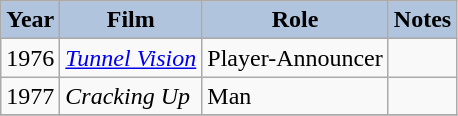<table class="wikitable">
<tr align="center">
<th style="background:#B0C4DE;">Year</th>
<th style="background:#B0C4DE;">Film</th>
<th style="background:#B0C4DE;">Role</th>
<th style="background:#B0C4DE;">Notes</th>
</tr>
<tr>
<td>1976</td>
<td><em><a href='#'>Tunnel Vision</a></em></td>
<td>Player-Announcer</td>
<td></td>
</tr>
<tr>
<td>1977</td>
<td><em>Cracking Up</em></td>
<td>Man</td>
<td></td>
</tr>
<tr>
</tr>
</table>
